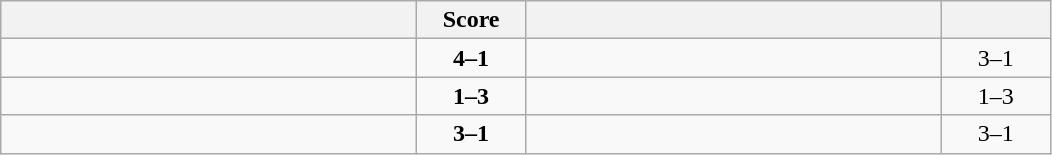<table class="wikitable" style="text-align: center; ">
<tr>
<th align="right" width="270"></th>
<th width="65">Score</th>
<th align="left" width="270"></th>
<th width="65"></th>
</tr>
<tr>
<td align="left"><strong></strong></td>
<td><strong>4–1</strong></td>
<td align="left"></td>
<td>3–1 <strong></strong></td>
</tr>
<tr>
<td align="left"></td>
<td><strong>1–3</strong></td>
<td align="left"><strong></strong></td>
<td>1–3 <strong></strong></td>
</tr>
<tr>
<td align="left"><strong></strong></td>
<td><strong>3–1</strong></td>
<td align="left"></td>
<td>3–1 <strong></strong></td>
</tr>
</table>
